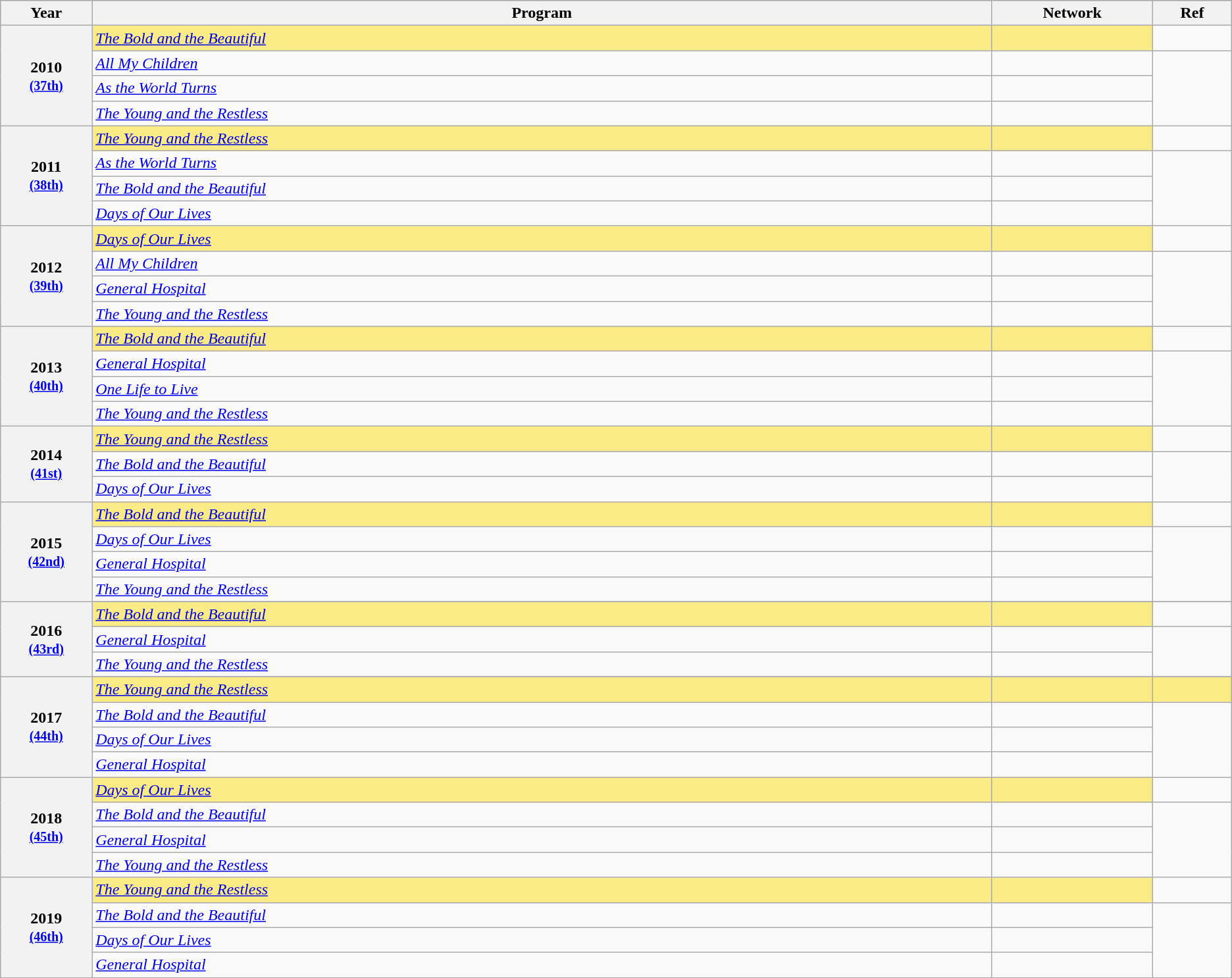<table class="wikitable sortable">
<tr style="background:#bebebe;">
<th style="width:1%;" scope="col">Year</th>
<th style="width:15%;" scope="col">Program</th>
<th style="width:2%;" scope="col">Network</th>
<th style="width:1%;" scope="col" class="unsortable">Ref</th>
</tr>
<tr>
<th scope="row" rowspan=4 style="text-align:center">2010 <br><small><a href='#'>(37th)</a></small></th>
<td style="background:#FAEB86"><em><a href='#'>The Bold and the Beautiful</a></em></td>
<td style="background:#FAEB86"></td>
<td></td>
</tr>
<tr>
<td><em><a href='#'>All My Children</a></em></td>
<td></td>
<td rowspan=3></td>
</tr>
<tr>
<td><em><a href='#'>As the World Turns</a></em></td>
<td></td>
</tr>
<tr>
<td><em><a href='#'>The Young and the Restless</a></em></td>
<td></td>
</tr>
<tr>
<th scope="row" rowspan=4 style="text-align:center">2011 <br><small><a href='#'>(38th)</a></small></th>
<td style="background:#FAEB86"><em><a href='#'>The Young and the Restless</a></em></td>
<td style="background:#FAEB86"></td>
<td></td>
</tr>
<tr>
<td><em><a href='#'>As the World Turns</a></em></td>
<td></td>
<td rowspan=3></td>
</tr>
<tr>
<td><em><a href='#'>The Bold and the Beautiful</a></em></td>
<td></td>
</tr>
<tr>
<td><em><a href='#'>Days of Our Lives</a></em></td>
<td></td>
</tr>
<tr>
<th scope="row" rowspan=4 style="text-align:center">2012 <br><small><a href='#'>(39th)</a></small></th>
<td style="background:#FAEB86"><em><a href='#'>Days of Our Lives</a></em></td>
<td style="background:#FAEB86"></td>
<td></td>
</tr>
<tr>
<td><em><a href='#'>All My Children</a></em></td>
<td></td>
<td rowspan=3></td>
</tr>
<tr>
<td><em><a href='#'>General Hospital</a></em></td>
<td></td>
</tr>
<tr>
<td><em><a href='#'>The Young and the Restless</a></em></td>
<td></td>
</tr>
<tr>
<th scope="row" rowspan=4 style="text-align:center">2013 <br><small><a href='#'>(40th)</a></small></th>
<td style="background:#FAEB86"><em><a href='#'>The Bold and the Beautiful</a></em></td>
<td style="background:#FAEB86"></td>
<td></td>
</tr>
<tr>
<td><em><a href='#'>General Hospital</a></em></td>
<td></td>
<td rowspan="3"></td>
</tr>
<tr>
<td><em><a href='#'>One Life to Live</a></em></td>
<td></td>
</tr>
<tr>
<td><em><a href='#'>The Young and the Restless</a></em></td>
<td></td>
</tr>
<tr>
<th scope="row" rowspan=3 style="text-align:center">2014 <br><small><a href='#'>(41st)</a></small></th>
<td style="background:#FAEB86"><em><a href='#'>The Young and the Restless</a></em></td>
<td style="background:#FAEB86"></td>
<td></td>
</tr>
<tr>
<td><em><a href='#'>The Bold and the Beautiful</a></em></td>
<td></td>
<td rowspan="2"></td>
</tr>
<tr>
<td><em><a href='#'>Days of Our Lives</a></em></td>
<td></td>
</tr>
<tr>
<th scope="row" rowspan=4 style="text-align:center">2015 <br><small><a href='#'>(42nd)</a></small></th>
<td style="background:#FAEB86"><em><a href='#'>The Bold and the Beautiful</a></em></td>
<td style="background:#FAEB86"></td>
<td></td>
</tr>
<tr>
<td><em><a href='#'>Days of Our Lives</a></em></td>
<td></td>
<td rowspan=3></td>
</tr>
<tr>
<td><em><a href='#'>General Hospital</a></em></td>
<td></td>
</tr>
<tr>
<td><em><a href='#'>The Young and the Restless</a></em></td>
<td></td>
</tr>
<tr>
<th scope="row" rowspan=4 style="text-align:center">2016 <br><small><a href='#'>(43rd)</a></small></th>
</tr>
<tr>
<td style="background:#FAEB86;text-align:left;"><em><a href='#'>The Bold and the Beautiful</a></em> </td>
<td style="background:#FAEB86"></td>
<td></td>
</tr>
<tr>
<td style="text-align:left"><em><a href='#'>General Hospital</a></em></td>
<td></td>
<td rowspan=2></td>
</tr>
<tr>
<td style="text-align:left"><em><a href='#'>The Young and the Restless</a></em></td>
<td></td>
</tr>
<tr>
<th scope="row" rowspan=5 style="text-align:center">2017 <br><small><a href='#'>(44th)</a></small></th>
</tr>
<tr style="background:#FAEB86">
<td style="background:#FAEB86;text-align:left;"><em><a href='#'>The Young and the Restless</a></em> </td>
<td style="background:#FAEB86"></td>
<td></td>
</tr>
<tr>
<td><em><a href='#'>The Bold and the Beautiful</a></em></td>
<td></td>
<td rowspan=3></td>
</tr>
<tr>
<td><em><a href='#'>Days of Our Lives</a></em></td>
<td></td>
</tr>
<tr>
<td><em><a href='#'>General Hospital</a></em></td>
<td></td>
</tr>
<tr>
<th scope="row" rowspan=4 style="text-align:center">2018 <br><small><a href='#'>(45th)</a></small></th>
<td style="background:#FAEB86;text-align:left;"><em><a href='#'>Days of Our Lives</a></em> </td>
<td style="background:#FAEB86"></td>
<td></td>
</tr>
<tr>
<td><em><a href='#'>The Bold and the Beautiful</a></em></td>
<td></td>
<td rowspan=3></td>
</tr>
<tr>
<td><em><a href='#'>General Hospital</a></em></td>
<td></td>
</tr>
<tr>
<td><em><a href='#'>The Young and the Restless</a></em></td>
<td></td>
</tr>
<tr>
<th scope="row" rowspan=4 style="text-align:center">2019 <br><small><a href='#'>(46th)</a></small></th>
<td style="background:#FAEB86;text-align:left;"><em><a href='#'>The Young and the Restless</a></em></td>
<td style="background:#FAEB86"></td>
<td></td>
</tr>
<tr>
<td><em><a href='#'>The Bold and the Beautiful</a></em></td>
<td></td>
<td rowspan=3></td>
</tr>
<tr>
<td><em><a href='#'>Days of Our Lives</a></em></td>
<td></td>
</tr>
<tr>
<td><em><a href='#'>General Hospital</a></em></td>
<td></td>
</tr>
</table>
